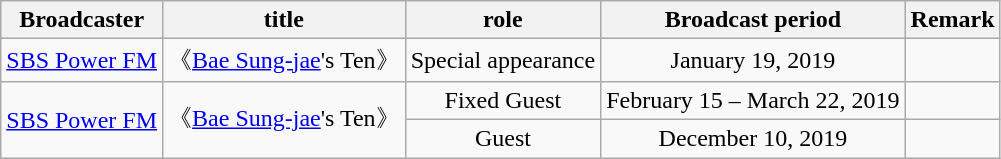<table class = "wikitable" style = "text-align: center;">
<tr>
<th>Broadcaster</th>
<th>title</th>
<th>role</th>
<th>Broadcast period</th>
<th>Remark</th>
</tr>
<tr>
<td><a href='#'>SBS Power FM</a></td>
<td>《<a href='#'>Bae Sung-jae</a>'s Ten》</td>
<td>Special appearance</td>
<td>January 19, 2019</td>
<td></td>
</tr>
<tr>
<td rowspan = 2><a href='#'>SBS Power FM</a></td>
<td rowspan = 2>《<a href='#'>Bae Sung-jae</a>'s Ten》</td>
<td>Fixed Guest</td>
<td>February 15 – March 22, 2019</td>
<td></td>
</tr>
<tr>
<td>Guest</td>
<td>December 10, 2019</td>
<td></td>
</tr>
</table>
